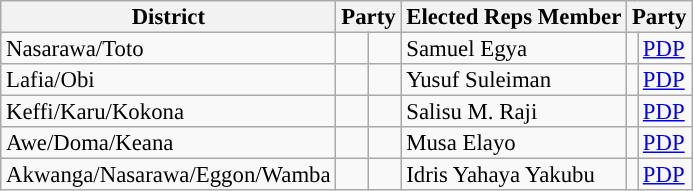<table class="sortable wikitable" style="font-size:95%;line-height:14px;">
<tr>
<th class="unsortable">District</th>
<th colspan="2">Party</th>
<th class="unsortable">Elected Reps Member</th>
<th colspan="2">Party</th>
</tr>
<tr>
<td>Nasarawa/Toto</td>
<td></td>
<td></td>
<td>Samuel Egya</td>
<td style="background:"></td>
<td><a href='#'>PDP</a></td>
</tr>
<tr>
<td>Lafia/Obi</td>
<td></td>
<td></td>
<td>Yusuf Suleiman</td>
<td style="background:"></td>
<td><a href='#'>PDP</a></td>
</tr>
<tr>
<td>Keffi/Karu/Kokona</td>
<td></td>
<td></td>
<td>Salisu M. Raji</td>
<td style="background:"></td>
<td><a href='#'>PDP</a></td>
</tr>
<tr>
<td>Awe/Doma/Keana</td>
<td></td>
<td></td>
<td>Musa Elayo</td>
<td style="background:"></td>
<td><a href='#'>PDP</a></td>
</tr>
<tr>
<td>Akwanga/Nasarawa/Eggon/Wamba</td>
<td></td>
<td></td>
<td>Idris Yahaya Yakubu</td>
<td style="background:"></td>
<td><a href='#'>PDP</a></td>
</tr>
</table>
